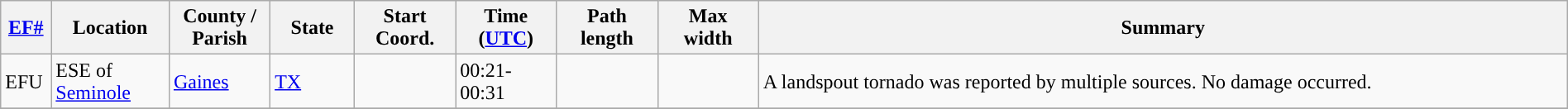<table class="wikitable sortable" style="width:100%;">
<tr>
<th scope="col"  style="width:3%; text-align:center;"><a href='#'>EF#</a></th>
<th scope="col"  style="width:7%; text-align:center;" class="unsortable">Location</th>
<th scope="col"  style="width:6%; text-align:center;" class="unsortable">County / Parish</th>
<th scope="col"  style="width:5%; text-align:center;">State</th>
<th scope="col"  style="width:6%; text-align:center;">Start Coord.</th>
<th scope="col"  style="width:6%; text-align:center;">Time (<a href='#'>UTC</a>)</th>
<th scope="col"  style="width:6%; text-align:center;">Path length</th>
<th scope="col"  style="width:6%; text-align:center;">Max width</th>
<th scope="col" class="unsortable" style="width:48%; text-align:center;">Summary</th>
</tr>
<tr>
<td>EFU</td>
<td>ESE of <a href='#'>Seminole</a></td>
<td><a href='#'>Gaines</a></td>
<td><a href='#'>TX</a></td>
<td></td>
<td>00:21-00:31</td>
<td></td>
<td></td>
<td>A landspout tornado was reported by multiple sources. No damage occurred.</td>
</tr>
<tr>
</tr>
</table>
